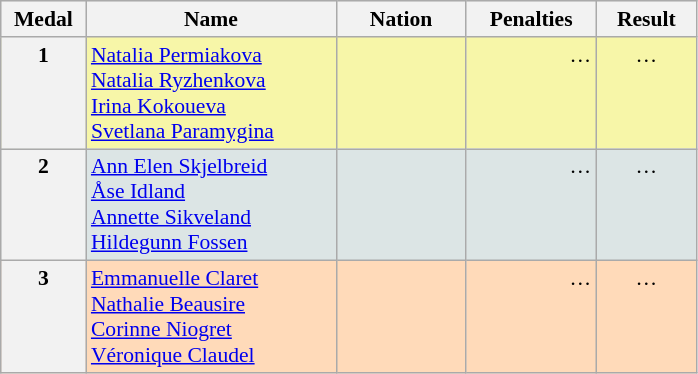<table class=wikitable style="border:1px solid #AAAAAA;font-size:90%">
<tr bgcolor="#E4E4E4">
<th style="border-bottom:1px solid #AAAAAA" width=50>Medal</th>
<th style="border-bottom:1px solid #AAAAAA" width=160>Name</th>
<th style="border-bottom:1px solid #AAAAAA" width=80>Nation</th>
<th style="border-bottom:1px solid #AAAAAA" width=80>Penalties</th>
<th style="border-bottom:1px solid #AAAAAA" width=60>Result</th>
</tr>
<tr align="center" valign="top" bgcolor="#F7F6A8">
<th>1</th>
<td align="left"><a href='#'>Natalia Permiakova</a> <br> <a href='#'>Natalia Ryzhenkova</a> <br> <a href='#'>Irina Kokoueva</a> <br> <a href='#'>Svetlana Paramygina</a></td>
<td align="left"></td>
<td align="right">…</td>
<td align="center">…</td>
</tr>
<tr align="center" valign="top" bgcolor="#DCE5E5">
<th>2</th>
<td align="left"><a href='#'>Ann Elen Skjelbreid</a> <br> <a href='#'>Åse Idland</a> <br> <a href='#'>Annette Sikveland</a> <br> <a href='#'>Hildegunn Fossen</a></td>
<td align="left"></td>
<td align="right">…</td>
<td align="center">…</td>
</tr>
<tr align="center" valign="top" bgcolor="#FFDAB9">
<th>3</th>
<td align="left"><a href='#'>Emmanuelle Claret</a> <br> <a href='#'>Nathalie Beausire</a> <br> <a href='#'>Corinne Niogret</a> <br><a href='#'>Véronique Claudel</a></td>
<td align="left"></td>
<td align="right">…</td>
<td align="center">…</td>
</tr>
</table>
